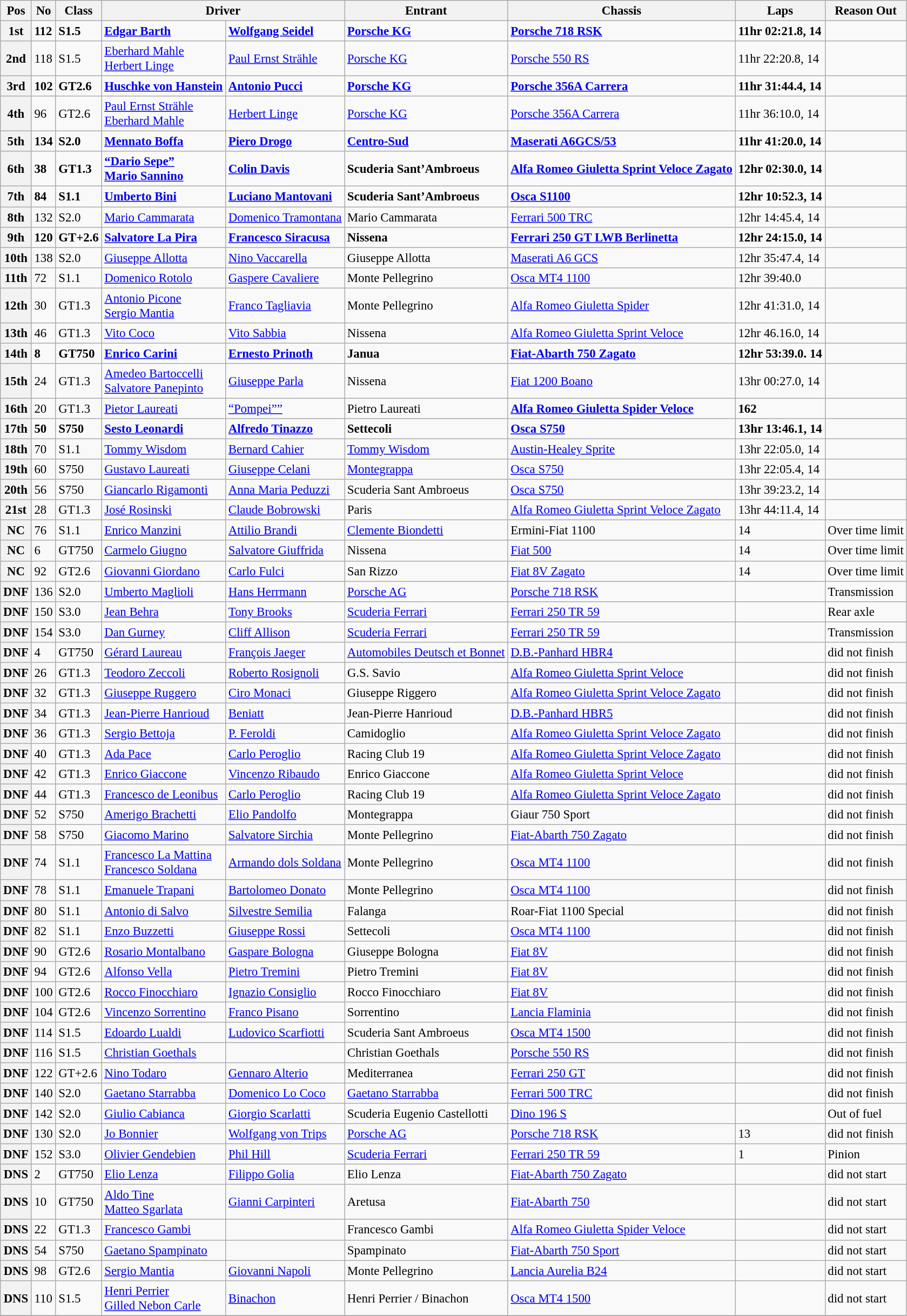<table class="wikitable" style="font-size: 95%;">
<tr>
<th>Pos</th>
<th>No</th>
<th>Class</th>
<th colspan=2>Driver</th>
<th>Entrant</th>
<th>Chassis</th>
<th>Laps</th>
<th>Reason Out</th>
</tr>
<tr>
<th><strong>1st</strong></th>
<td><strong>112</strong></td>
<td><strong>S1.5</strong></td>
<td> <strong><a href='#'>Edgar Barth</a></strong></td>
<td> <strong><a href='#'>Wolfgang Seidel</a></strong></td>
<td><strong><a href='#'>Porsche KG</a></strong></td>
<td><strong><a href='#'>Porsche 718 RSK</a></strong></td>
<td><strong>11hr 02:21.8, 14</strong></td>
<td></td>
</tr>
<tr>
<th>2nd</th>
<td>118</td>
<td>S1.5</td>
<td> <a href='#'>Eberhard Mahle</a><br> <a href='#'>Herbert Linge</a></td>
<td> <a href='#'>Paul Ernst Strähle</a></td>
<td><a href='#'>Porsche KG</a></td>
<td><a href='#'>Porsche 550 RS</a></td>
<td>11hr 22:20.8, 14</td>
<td></td>
</tr>
<tr>
<th><strong>3rd</strong></th>
<td><strong>102</strong></td>
<td><strong>GT2.6</strong></td>
<td> <strong><a href='#'>Huschke von Hanstein</a></strong></td>
<td> <strong><a href='#'>Antonio Pucci</a></strong></td>
<td><strong><a href='#'>Porsche KG</a></strong></td>
<td><strong><a href='#'>Porsche 356A Carrera</a></strong></td>
<td><strong>11hr 31:44.4, 14</strong></td>
<td></td>
</tr>
<tr>
<th>4th</th>
<td>96</td>
<td>GT2.6</td>
<td> <a href='#'>Paul Ernst Strähle</a><br> <a href='#'>Eberhard Mahle</a></td>
<td> <a href='#'>Herbert Linge</a></td>
<td><a href='#'>Porsche KG</a></td>
<td><a href='#'>Porsche 356A Carrera</a></td>
<td>11hr 36:10.0, 14</td>
<td></td>
</tr>
<tr>
<th><strong>5th</strong></th>
<td><strong>134</strong></td>
<td><strong>S2.0</strong></td>
<td> <strong><a href='#'>Mennato Boffa</a></strong></td>
<td> <strong><a href='#'>Piero Drogo</a></strong></td>
<td><strong><a href='#'>Centro-Sud</a></strong></td>
<td><strong><a href='#'>Maserati A6GCS/53</a></strong></td>
<td><strong>11hr 41:20.0, 14</strong></td>
<td></td>
</tr>
<tr>
<th><strong>6th</strong></th>
<td><strong>38</strong></td>
<td><strong>GT1.3</strong></td>
<td> <strong><a href='#'>“Dario Sepe”</a></strong><br> <strong><a href='#'>Mario Sannino</a></strong></td>
<td> <strong><a href='#'>Colin Davis</a></strong></td>
<td><strong>Scuderia Sant’Ambroeus</strong></td>
<td><strong><a href='#'>Alfa Romeo Giuletta Sprint Veloce Zagato</a></strong></td>
<td><strong>12hr 02:30.0, 14</strong></td>
<td></td>
</tr>
<tr>
<th><strong>7th</strong></th>
<td><strong>84</strong></td>
<td><strong>S1.1</strong></td>
<td> <strong><a href='#'>Umberto Bini</a></strong></td>
<td> <strong><a href='#'>Luciano Mantovani</a></strong></td>
<td><strong>Scuderia Sant’Ambroeus</strong></td>
<td><strong><a href='#'>Osca S1100</a></strong></td>
<td><strong>12hr 10:52.3, 14</strong></td>
<td></td>
</tr>
<tr>
<th>8th</th>
<td>132</td>
<td>S2.0</td>
<td> <a href='#'>Mario Cammarata</a></td>
<td> <a href='#'>Domenico Tramontana</a></td>
<td>Mario Cammarata</td>
<td><a href='#'>Ferrari 500 TRC</a></td>
<td>12hr 14:45.4, 14</td>
<td></td>
</tr>
<tr>
<th><strong>9th</strong></th>
<td><strong>120</strong></td>
<td><strong>GT+2.6</strong></td>
<td> <strong><a href='#'>Salvatore La Pira</a></strong></td>
<td> <strong><a href='#'>Francesco Siracusa</a></strong></td>
<td><strong>Nissena</strong></td>
<td><strong><a href='#'>Ferrari 250 GT LWB Berlinetta</a></strong></td>
<td><strong>12hr 24:15.0, 14 </strong></td>
<td></td>
</tr>
<tr>
<th>10th</th>
<td>138</td>
<td>S2.0</td>
<td> <a href='#'>Giuseppe Allotta</a></td>
<td> <a href='#'>Nino Vaccarella</a></td>
<td>Giuseppe Allotta</td>
<td><a href='#'>Maserati A6 GCS</a></td>
<td>12hr 35:47.4, 14</td>
<td></td>
</tr>
<tr>
<th>11th</th>
<td>72</td>
<td>S1.1</td>
<td> <a href='#'>Domenico Rotolo</a></td>
<td> <a href='#'>Gaspere Cavaliere</a></td>
<td>Monte Pellegrino</td>
<td><a href='#'>Osca MT4 1100</a></td>
<td>12hr 39:40.0</td>
<td></td>
</tr>
<tr>
<th>12th</th>
<td>30</td>
<td>GT1.3</td>
<td> <a href='#'>Antonio Picone</a><br> <a href='#'>Sergio Mantia</a></td>
<td> <a href='#'>Franco Tagliavia</a></td>
<td>Monte Pellegrino</td>
<td><a href='#'>Alfa Romeo Giuletta Spider</a></td>
<td>12hr 41:31.0, 14</td>
<td></td>
</tr>
<tr>
<th>13th</th>
<td>46</td>
<td>GT1.3</td>
<td> <a href='#'>Vito Coco</a></td>
<td> <a href='#'>Vito Sabbia</a></td>
<td>Nissena</td>
<td><a href='#'>Alfa Romeo Giuletta Sprint Veloce</a></td>
<td>12hr 46.16.0, 14</td>
<td></td>
</tr>
<tr>
<th><strong>14th</strong></th>
<td><strong>8</strong></td>
<td><strong>GT750</strong></td>
<td> <strong><a href='#'>Enrico Carini</a></strong></td>
<td> <strong><a href='#'>Ernesto Prinoth</a></strong></td>
<td><strong>Janua</strong></td>
<td><strong><a href='#'>Fiat-Abarth 750 Zagato</a></strong></td>
<td><strong>12hr 53:39.0. 14</strong></td>
<td></td>
</tr>
<tr>
<th>15th</th>
<td>24</td>
<td>GT1.3</td>
<td> <a href='#'>Amedeo Bartoccelli</a><br> <a href='#'>Salvatore Panepinto</a></td>
<td> <a href='#'>Giuseppe Parla</a></td>
<td>Nissena</td>
<td><a href='#'>Fiat 1200 Boano</a></td>
<td>13hr 00:27.0, 14</td>
<td></td>
</tr>
<tr>
<th>16th</th>
<td>20</td>
<td>GT1.3</td>
<td> <a href='#'>Pietor Laureati</a></td>
<td> <a href='#'>“Pompei””</a></td>
<td>Pietro Laureati</td>
<td><strong><a href='#'>Alfa Romeo Giuletta Spider Veloce</a></strong></td>
<td><strong>162</strong></td>
<td></td>
</tr>
<tr>
<th><strong>17th</strong></th>
<td><strong>50</strong></td>
<td><strong>S750</strong></td>
<td> <strong><a href='#'>Sesto Leonardi</a></strong></td>
<td> <strong><a href='#'>Alfredo Tinazzo</a></strong></td>
<td><strong>Settecoli</strong></td>
<td><strong><a href='#'>Osca S750</a></strong></td>
<td><strong>13hr 13:46.1, 14</strong></td>
<td></td>
</tr>
<tr>
<th>18th</th>
<td>70</td>
<td>S1.1</td>
<td> <a href='#'>Tommy Wisdom</a></td>
<td> <a href='#'>Bernard Cahier</a></td>
<td><a href='#'>Tommy Wisdom</a></td>
<td><a href='#'>Austin-Healey Sprite</a></td>
<td>13hr 22:05.0, 14</td>
<td></td>
</tr>
<tr>
<th>19th</th>
<td>60</td>
<td>S750</td>
<td> <a href='#'>Gustavo Laureati</a></td>
<td> <a href='#'>Giuseppe Celani</a></td>
<td><a href='#'>Montegrappa</a></td>
<td><a href='#'>Osca S750</a></td>
<td>13hr 22:05.4, 14</td>
<td></td>
</tr>
<tr>
<th>20th</th>
<td>56</td>
<td>S750</td>
<td> <a href='#'>Giancarlo Rigamonti</a></td>
<td> <a href='#'>Anna Maria Peduzzi</a></td>
<td>Scuderia Sant Ambroeus</td>
<td><a href='#'>Osca S750</a></td>
<td>13hr 39:23.2, 14</td>
<td></td>
</tr>
<tr>
<th>21st</th>
<td>28</td>
<td>GT1.3</td>
<td> <a href='#'>José Rosinski</a></td>
<td> <a href='#'>Claude Bobrowski</a></td>
<td>Paris</td>
<td><a href='#'>Alfa Romeo Giuletta Sprint Veloce Zagato</a></td>
<td>13hr 44:11.4, 14</td>
<td></td>
</tr>
<tr>
<th>NC</th>
<td>76</td>
<td>S1.1</td>
<td> <a href='#'>Enrico Manzini</a></td>
<td> <a href='#'>Attilio Brandi</a></td>
<td><a href='#'>Clemente Biondetti</a></td>
<td>Ermini-Fiat 1100</td>
<td>14</td>
<td>Over time limit</td>
</tr>
<tr>
<th>NC</th>
<td>6</td>
<td>GT750</td>
<td> <a href='#'>Carmelo Giugno</a></td>
<td> <a href='#'>Salvatore Giuffrida</a></td>
<td>Nissena</td>
<td><a href='#'>Fiat 500</a></td>
<td>14</td>
<td>Over time limit</td>
</tr>
<tr>
<th>NC</th>
<td>92</td>
<td>GT2.6</td>
<td> <a href='#'>Giovanni Giordano</a></td>
<td> <a href='#'>Carlo Fulci</a></td>
<td>San Rizzo</td>
<td><a href='#'>Fiat 8V Zagato</a></td>
<td>14</td>
<td>Over time limit</td>
</tr>
<tr>
<th>DNF</th>
<td>136</td>
<td>S2.0</td>
<td> <a href='#'>Umberto Maglioli</a></td>
<td> <a href='#'>Hans Herrmann</a></td>
<td><a href='#'>Porsche AG</a></td>
<td><a href='#'>Porsche 718 RSK</a></td>
<td></td>
<td>Transmission</td>
</tr>
<tr>
<th>DNF</th>
<td>150</td>
<td>S3.0</td>
<td> <a href='#'>Jean Behra</a></td>
<td> <a href='#'>Tony Brooks</a></td>
<td><a href='#'>Scuderia Ferrari</a></td>
<td><a href='#'>Ferrari 250 TR 59</a></td>
<td></td>
<td>Rear axle</td>
</tr>
<tr>
<th>DNF</th>
<td>154</td>
<td>S3.0</td>
<td> <a href='#'>Dan Gurney</a></td>
<td> <a href='#'>Cliff Allison</a></td>
<td><a href='#'>Scuderia Ferrari</a></td>
<td><a href='#'>Ferrari 250 TR 59</a></td>
<td></td>
<td>Transmission</td>
</tr>
<tr>
<th>DNF</th>
<td>4</td>
<td>GT750</td>
<td> <a href='#'>Gérard Laureau</a></td>
<td> <a href='#'>François Jaeger</a></td>
<td><a href='#'>Automobiles Deutsch et Bonnet</a></td>
<td><a href='#'>D.B.-Panhard HBR4</a></td>
<td></td>
<td>did not finish</td>
</tr>
<tr>
<th>DNF</th>
<td>26</td>
<td>GT1.3</td>
<td> <a href='#'>Teodoro Zeccoli</a></td>
<td> <a href='#'>Roberto Rosignoli</a></td>
<td>G.S. Savio</td>
<td><a href='#'>Alfa Romeo Giuletta Sprint Veloce</a></td>
<td></td>
<td>did not finish</td>
</tr>
<tr>
<th>DNF</th>
<td>32</td>
<td>GT1.3</td>
<td> <a href='#'>Giuseppe Ruggero</a></td>
<td> <a href='#'>Ciro Monaci</a></td>
<td>Giuseppe Riggero</td>
<td><a href='#'>Alfa Romeo Giuletta Sprint Veloce Zagato</a></td>
<td></td>
<td>did not finish</td>
</tr>
<tr>
<th>DNF</th>
<td>34</td>
<td>GT1.3</td>
<td> <a href='#'>Jean-Pierre Hanrioud</a></td>
<td> <a href='#'>Beniatt</a></td>
<td>Jean-Pierre Hanrioud</td>
<td><a href='#'>D.B.-Panhard HBR5</a></td>
<td></td>
<td>did not finish</td>
</tr>
<tr>
<th>DNF</th>
<td>36</td>
<td>GT1.3</td>
<td> <a href='#'>Sergio Bettoja</a></td>
<td> <a href='#'>P. Feroldi</a></td>
<td>Camidoglio</td>
<td><a href='#'>Alfa Romeo Giuletta Sprint Veloce Zagato</a></td>
<td></td>
<td>did not finish</td>
</tr>
<tr>
<th>DNF</th>
<td>40</td>
<td>GT1.3</td>
<td> <a href='#'>Ada Pace</a></td>
<td> <a href='#'>Carlo Peroglio</a></td>
<td>Racing Club 19</td>
<td><a href='#'>Alfa Romeo Giuletta Sprint Veloce Zagato</a></td>
<td></td>
<td>did not finish</td>
</tr>
<tr>
<th>DNF</th>
<td>42</td>
<td>GT1.3</td>
<td> <a href='#'>Enrico Giaccone</a></td>
<td> <a href='#'>Vincenzo Ribaudo</a></td>
<td>Enrico Giaccone</td>
<td><a href='#'>Alfa Romeo Giuletta Sprint Veloce</a></td>
<td></td>
<td>did not finish</td>
</tr>
<tr>
<th>DNF</th>
<td>44</td>
<td>GT1.3</td>
<td> <a href='#'>Francesco de Leonibus</a></td>
<td> <a href='#'>Carlo Peroglio</a></td>
<td>Racing Club 19</td>
<td><a href='#'>Alfa Romeo Giuletta Sprint Veloce Zagato</a></td>
<td></td>
<td>did not finish</td>
</tr>
<tr>
<th>DNF</th>
<td>52</td>
<td>S750</td>
<td> <a href='#'>Amerigo Brachetti</a></td>
<td> <a href='#'>Elio Pandolfo</a></td>
<td>Montegrappa</td>
<td>Giaur 750 Sport</td>
<td></td>
<td>did not finish</td>
</tr>
<tr>
<th>DNF</th>
<td>58</td>
<td>S750</td>
<td> <a href='#'>Giacomo Marino</a></td>
<td> <a href='#'>Salvatore Sirchia</a></td>
<td>Monte Pellegrino</td>
<td><a href='#'>Fiat-Abarth 750 Zagato</a></td>
<td></td>
<td>did not finish</td>
</tr>
<tr>
<th>DNF</th>
<td>74</td>
<td>S1.1</td>
<td> <a href='#'>Francesco La Mattina</a><br> <a href='#'>Francesco Soldana</a></td>
<td> <a href='#'>Armando dols Soldana</a></td>
<td>Monte Pellegrino</td>
<td><a href='#'>Osca MT4 1100</a></td>
<td></td>
<td>did not finish</td>
</tr>
<tr>
<th>DNF</th>
<td>78</td>
<td>S1.1</td>
<td> <a href='#'>Emanuele Trapani</a></td>
<td> <a href='#'>Bartolomeo Donato</a></td>
<td>Monte Pellegrino</td>
<td><a href='#'>Osca MT4 1100</a></td>
<td></td>
<td>did not finish</td>
</tr>
<tr>
<th>DNF</th>
<td>80</td>
<td>S1.1</td>
<td> <a href='#'>Antonio di Salvo</a></td>
<td> <a href='#'>Silvestre Semilia</a></td>
<td>Falanga</td>
<td>Roar-Fiat 1100 Special</td>
<td></td>
<td>did not finish</td>
</tr>
<tr>
<th>DNF</th>
<td>82</td>
<td>S1.1</td>
<td> <a href='#'>Enzo Buzzetti</a></td>
<td> <a href='#'>Giuseppe Rossi</a></td>
<td>Settecoli</td>
<td><a href='#'>Osca MT4 1100</a></td>
<td></td>
<td>did not finish</td>
</tr>
<tr>
<th>DNF</th>
<td>90</td>
<td>GT2.6</td>
<td> <a href='#'>Rosario Montalbano</a></td>
<td> <a href='#'>Gaspare Bologna</a></td>
<td>Giuseppe Bologna</td>
<td><a href='#'>Fiat 8V</a></td>
<td></td>
<td>did not finish</td>
</tr>
<tr>
<th>DNF</th>
<td>94</td>
<td>GT2.6</td>
<td> <a href='#'>Alfonso Vella</a></td>
<td> <a href='#'>Pietro Tremini</a></td>
<td>Pietro Tremini</td>
<td><a href='#'>Fiat 8V</a></td>
<td></td>
<td>did not finish</td>
</tr>
<tr>
<th>DNF</th>
<td>100</td>
<td>GT2.6</td>
<td> <a href='#'>Rocco Finocchiaro</a></td>
<td> <a href='#'>Ignazio Consiglio</a></td>
<td>Rocco Finocchiaro</td>
<td><a href='#'>Fiat 8V</a></td>
<td></td>
<td>did not finish</td>
</tr>
<tr>
<th>DNF</th>
<td>104</td>
<td>GT2.6</td>
<td> <a href='#'>Vincenzo Sorrentino</a></td>
<td> <a href='#'>Franco Pisano</a></td>
<td>Sorrentino</td>
<td><a href='#'>Lancia Flaminia</a></td>
<td></td>
<td>did not finish</td>
</tr>
<tr>
<th>DNF</th>
<td>114</td>
<td>S1.5</td>
<td> <a href='#'>Edoardo Lualdi</a></td>
<td> <a href='#'>Ludovico Scarfiotti</a></td>
<td>Scuderia Sant Ambroeus</td>
<td><a href='#'>Osca MT4 1500</a></td>
<td></td>
<td>did not finish</td>
</tr>
<tr>
<th>DNF</th>
<td>116</td>
<td>S1.5</td>
<td> <a href='#'>Christian Goethals</a></td>
<td></td>
<td>Christian Goethals</td>
<td><a href='#'>Porsche 550 RS</a></td>
<td></td>
<td>did not finish</td>
</tr>
<tr>
<th>DNF</th>
<td>122</td>
<td>GT+2.6</td>
<td> <a href='#'>Nino Todaro</a></td>
<td> <a href='#'>Gennaro Alterio</a></td>
<td>Mediterranea</td>
<td><a href='#'>Ferrari 250 GT</a></td>
<td></td>
<td>did not finish</td>
</tr>
<tr>
<th>DNF</th>
<td>140</td>
<td>S2.0</td>
<td> <a href='#'>Gaetano Starrabba</a></td>
<td> <a href='#'>Domenico Lo Coco</a></td>
<td><a href='#'>Gaetano Starrabba</a></td>
<td><a href='#'>Ferrari 500 TRC</a></td>
<td></td>
<td>did not finish</td>
</tr>
<tr>
<th>DNF</th>
<td>142</td>
<td>S2.0</td>
<td> <a href='#'>Giulio Cabianca</a></td>
<td> <a href='#'>Giorgio Scarlatti</a></td>
<td>Scuderia Eugenio Castellotti</td>
<td><a href='#'>Dino 196 S</a></td>
<td></td>
<td>Out of fuel</td>
</tr>
<tr>
<th>DNF</th>
<td>130</td>
<td>S2.0</td>
<td> <a href='#'>Jo Bonnier</a></td>
<td> <a href='#'>Wolfgang von Trips</a></td>
<td><a href='#'>Porsche AG</a></td>
<td><a href='#'>Porsche 718 RSK</a></td>
<td>13</td>
<td>did not finish</td>
</tr>
<tr>
<th>DNF</th>
<td>152</td>
<td>S3.0</td>
<td> <a href='#'>Olivier Gendebien</a></td>
<td> <a href='#'>Phil Hill</a></td>
<td><a href='#'>Scuderia Ferrari</a></td>
<td><a href='#'>Ferrari 250 TR 59</a></td>
<td>1</td>
<td>Pinion</td>
</tr>
<tr>
<th>DNS</th>
<td>2</td>
<td>GT750</td>
<td> <a href='#'>Elio Lenza</a></td>
<td> <a href='#'>Filippo Golia</a></td>
<td>Elio Lenza</td>
<td><a href='#'>Fiat-Abarth 750 Zagato</a></td>
<td></td>
<td>did not start</td>
</tr>
<tr>
<th>DNS</th>
<td>10</td>
<td>GT750</td>
<td> <a href='#'>Aldo Tine</a><br> <a href='#'>Matteo Sgarlata</a></td>
<td> <a href='#'>Gianni Carpinteri</a></td>
<td>Aretusa</td>
<td><a href='#'>Fiat-Abarth 750</a></td>
<td></td>
<td>did not start</td>
</tr>
<tr>
<th>DNS</th>
<td>22</td>
<td>GT1.3</td>
<td> <a href='#'>Francesco Gambi</a></td>
<td></td>
<td>Francesco Gambi</td>
<td><a href='#'>Alfa Romeo Giuletta Spider Veloce</a></td>
<td></td>
<td>did not start</td>
</tr>
<tr>
<th>DNS</th>
<td>54</td>
<td>S750</td>
<td> <a href='#'>Gaetano Spampinato</a></td>
<td></td>
<td>Spampinato</td>
<td><a href='#'>Fiat-Abarth 750 Sport</a></td>
<td></td>
<td>did not start</td>
</tr>
<tr>
<th>DNS</th>
<td>98</td>
<td>GT2.6</td>
<td> <a href='#'>Sergio Mantia</a></td>
<td> <a href='#'>Giovanni Napoli</a></td>
<td>Monte Pellegrino</td>
<td><a href='#'>Lancia Aurelia B24</a></td>
<td></td>
<td>did not start</td>
</tr>
<tr>
<th>DNS</th>
<td>110</td>
<td>S1.5</td>
<td> <a href='#'>Henri Perrier</a><br> <a href='#'>Gilled Nebon Carle</a></td>
<td> <a href='#'>Binachon</a></td>
<td>Henri Perrier / Binachon</td>
<td><a href='#'>Osca MT4 1500</a></td>
<td></td>
<td>did not start</td>
</tr>
<tr>
</tr>
</table>
